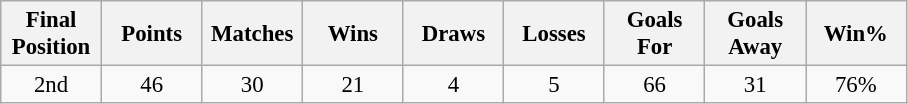<table class="wikitable" style="font-size: 95%; text-align: center;">
<tr>
<th width=60>Final Position</th>
<th width=60>Points</th>
<th width=60>Matches</th>
<th width=60>Wins</th>
<th width=60>Draws</th>
<th width=60>Losses</th>
<th width=60>Goals For</th>
<th width=60>Goals Away</th>
<th width=60>Win%</th>
</tr>
<tr>
<td>2nd</td>
<td>46</td>
<td>30</td>
<td>21</td>
<td>4</td>
<td>5</td>
<td>66</td>
<td>31</td>
<td>76%</td>
</tr>
</table>
